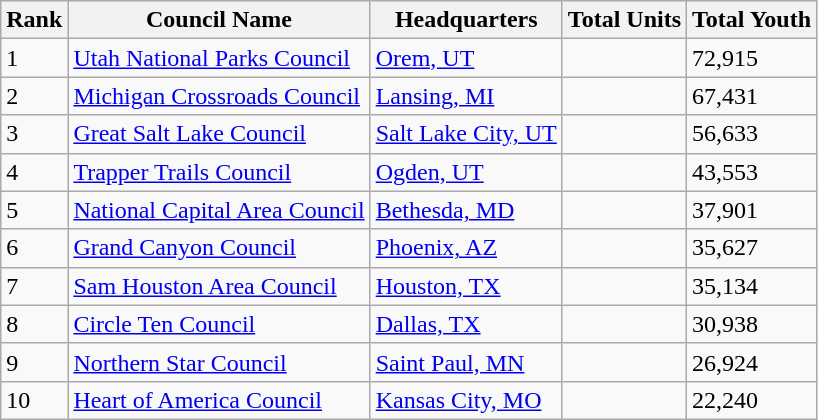<table class="wikitable sortable">
<tr>
<th>Rank</th>
<th>Council Name</th>
<th>Headquarters</th>
<th>Total Units</th>
<th>Total Youth</th>
</tr>
<tr>
<td>1</td>
<td><a href='#'>Utah National Parks Council</a></td>
<td><a href='#'>Orem, UT</a></td>
<td></td>
<td>72,915</td>
</tr>
<tr>
<td>2</td>
<td><a href='#'>Michigan Crossroads Council</a></td>
<td><a href='#'>Lansing, MI</a></td>
<td></td>
<td>67,431</td>
</tr>
<tr>
<td>3</td>
<td><a href='#'>Great Salt Lake Council</a></td>
<td><a href='#'>Salt Lake City, UT</a></td>
<td></td>
<td>56,633</td>
</tr>
<tr>
<td>4</td>
<td><a href='#'>Trapper Trails Council</a></td>
<td><a href='#'>Ogden, UT</a></td>
<td></td>
<td>43,553</td>
</tr>
<tr>
<td>5</td>
<td><a href='#'>National Capital Area Council</a></td>
<td><a href='#'>Bethesda, MD</a></td>
<td></td>
<td>37,901</td>
</tr>
<tr>
<td>6</td>
<td><a href='#'>Grand Canyon Council</a></td>
<td><a href='#'>Phoenix, AZ</a></td>
<td></td>
<td>35,627</td>
</tr>
<tr>
<td>7</td>
<td><a href='#'>Sam Houston Area Council</a></td>
<td><a href='#'>Houston, TX</a></td>
<td></td>
<td>35,134</td>
</tr>
<tr>
<td>8</td>
<td><a href='#'>Circle Ten Council</a></td>
<td><a href='#'>Dallas, TX</a></td>
<td></td>
<td>30,938</td>
</tr>
<tr>
<td>9</td>
<td><a href='#'>Northern Star Council</a></td>
<td><a href='#'>Saint Paul, MN</a></td>
<td></td>
<td>26,924</td>
</tr>
<tr>
<td>10</td>
<td><a href='#'>Heart of America Council</a></td>
<td><a href='#'>Kansas City, MO</a></td>
<td></td>
<td>22,240</td>
</tr>
</table>
